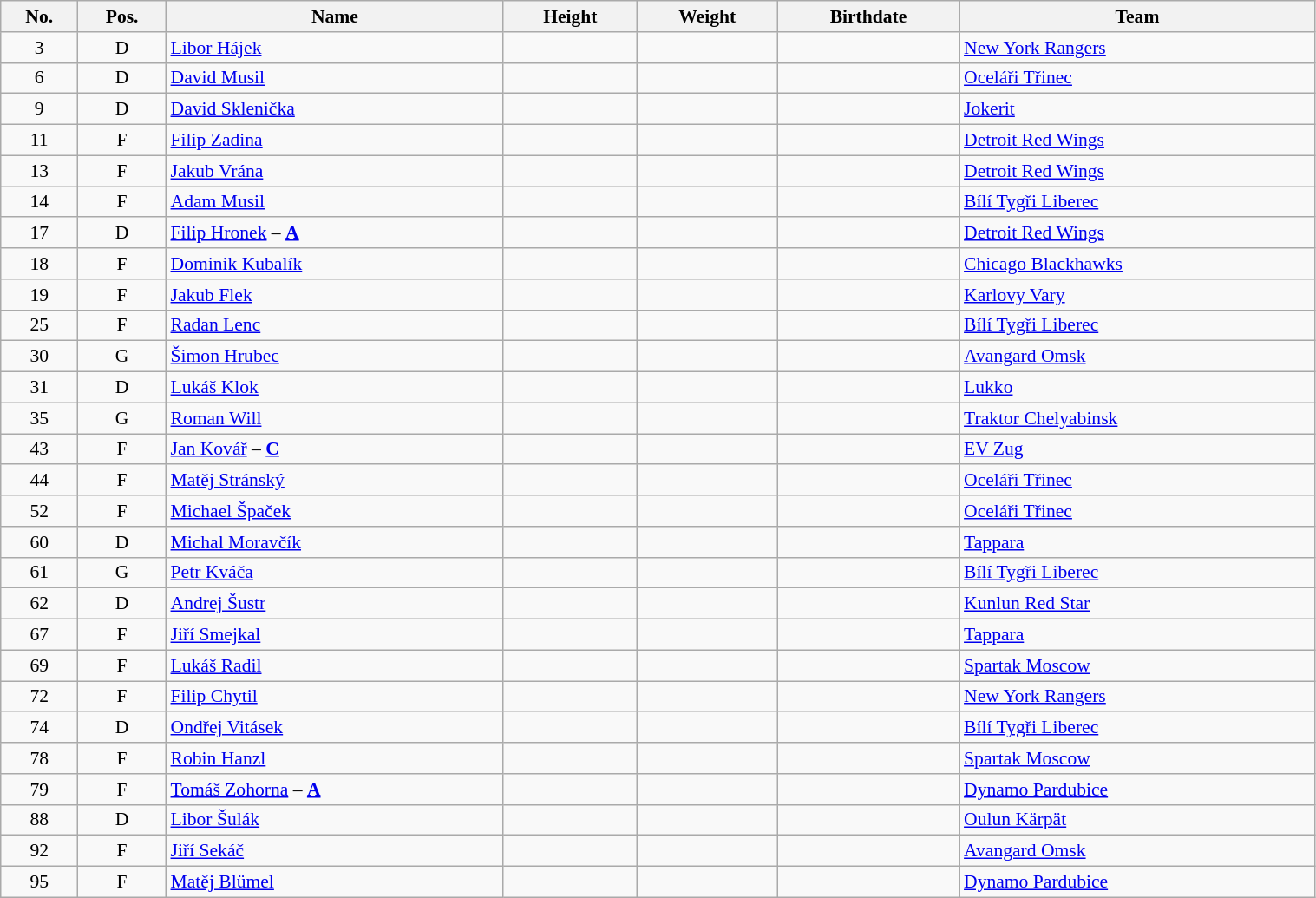<table class="wikitable sortable" width="80%" style="font-size: 90%; text-align: center;">
<tr>
<th>No.</th>
<th>Pos.</th>
<th>Name</th>
<th>Height</th>
<th>Weight</th>
<th>Birthdate</th>
<th>Team</th>
</tr>
<tr>
<td>3</td>
<td>D</td>
<td align="left"><a href='#'>Libor Hájek</a></td>
<td></td>
<td></td>
<td></td>
<td style="text-align:left;"> <a href='#'>New York Rangers</a></td>
</tr>
<tr>
<td>6</td>
<td>D</td>
<td align="left"><a href='#'>David Musil</a></td>
<td></td>
<td></td>
<td></td>
<td style="text-align:left;"> <a href='#'>Oceláři Třinec</a></td>
</tr>
<tr>
<td>9</td>
<td>D</td>
<td align="left"><a href='#'>David Sklenička</a></td>
<td></td>
<td></td>
<td></td>
<td style="text-align:left;"> <a href='#'>Jokerit</a></td>
</tr>
<tr>
<td>11</td>
<td>F</td>
<td align="left"><a href='#'>Filip Zadina</a></td>
<td></td>
<td></td>
<td></td>
<td style="text-align:left;"> <a href='#'>Detroit Red Wings</a></td>
</tr>
<tr>
<td>13</td>
<td>F</td>
<td align="left"><a href='#'>Jakub Vrána</a></td>
<td></td>
<td></td>
<td></td>
<td style="text-align:left;"> <a href='#'>Detroit Red Wings</a></td>
</tr>
<tr>
<td>14</td>
<td>F</td>
<td align="left"><a href='#'>Adam Musil</a></td>
<td></td>
<td></td>
<td></td>
<td style="text-align:left;"> <a href='#'>Bílí Tygři Liberec</a></td>
</tr>
<tr>
<td>17</td>
<td>D</td>
<td align="left"><a href='#'>Filip Hronek</a> – <strong><a href='#'>A</a></strong></td>
<td></td>
<td></td>
<td></td>
<td style="text-align:left;"> <a href='#'>Detroit Red Wings</a></td>
</tr>
<tr>
<td>18</td>
<td>F</td>
<td align="left"><a href='#'>Dominik Kubalík</a></td>
<td></td>
<td></td>
<td></td>
<td style="text-align:left;"> <a href='#'>Chicago Blackhawks</a></td>
</tr>
<tr>
<td>19</td>
<td>F</td>
<td align="left"><a href='#'>Jakub Flek</a></td>
<td></td>
<td></td>
<td></td>
<td style="text-align:left;"> <a href='#'>Karlovy Vary</a></td>
</tr>
<tr>
<td>25</td>
<td>F</td>
<td align="left"><a href='#'>Radan Lenc</a></td>
<td></td>
<td></td>
<td></td>
<td style="text-align:left;"> <a href='#'>Bílí Tygři Liberec</a></td>
</tr>
<tr>
<td>30</td>
<td>G</td>
<td align="left"><a href='#'>Šimon Hrubec</a></td>
<td></td>
<td></td>
<td></td>
<td style="text-align:left;"> <a href='#'>Avangard Omsk</a></td>
</tr>
<tr>
<td>31</td>
<td>D</td>
<td align="left"><a href='#'>Lukáš Klok</a></td>
<td></td>
<td></td>
<td></td>
<td style="text-align:left;"> <a href='#'>Lukko</a></td>
</tr>
<tr>
<td>35</td>
<td>G</td>
<td align="left"><a href='#'>Roman Will</a></td>
<td></td>
<td></td>
<td></td>
<td style="text-align:left;"> <a href='#'>Traktor Chelyabinsk</a></td>
</tr>
<tr>
<td>43</td>
<td>F</td>
<td align="left"><a href='#'>Jan Kovář</a> – <strong><a href='#'>C</a></strong></td>
<td></td>
<td></td>
<td></td>
<td style="text-align:left;"> <a href='#'>EV Zug</a></td>
</tr>
<tr>
<td>44</td>
<td>F</td>
<td align="left"><a href='#'>Matěj Stránský</a></td>
<td></td>
<td></td>
<td></td>
<td style="text-align:left;"> <a href='#'>Oceláři Třinec</a></td>
</tr>
<tr>
<td>52</td>
<td>F</td>
<td align="left"><a href='#'>Michael Špaček</a></td>
<td></td>
<td></td>
<td></td>
<td style="text-align:left;"> <a href='#'>Oceláři Třinec</a></td>
</tr>
<tr>
<td>60</td>
<td>D</td>
<td align="left"><a href='#'>Michal Moravčík</a></td>
<td></td>
<td></td>
<td></td>
<td style="text-align:left;"> <a href='#'>Tappara</a></td>
</tr>
<tr>
<td>61</td>
<td>G</td>
<td align="left"><a href='#'>Petr Kváča</a></td>
<td></td>
<td></td>
<td></td>
<td style="text-align:left;"> <a href='#'>Bílí Tygři Liberec</a></td>
</tr>
<tr>
<td>62</td>
<td>D</td>
<td align="left"><a href='#'>Andrej Šustr</a></td>
<td></td>
<td></td>
<td></td>
<td style="text-align:left;"> <a href='#'>Kunlun Red Star</a></td>
</tr>
<tr>
<td>67</td>
<td>F</td>
<td align="left"><a href='#'>Jiří Smejkal</a></td>
<td></td>
<td></td>
<td></td>
<td style="text-align:left;"> <a href='#'>Tappara</a></td>
</tr>
<tr>
<td>69</td>
<td>F</td>
<td align="left"><a href='#'>Lukáš Radil</a></td>
<td></td>
<td></td>
<td></td>
<td style="text-align:left;"> <a href='#'>Spartak Moscow</a></td>
</tr>
<tr>
<td>72</td>
<td>F</td>
<td align="left"><a href='#'>Filip Chytil</a></td>
<td></td>
<td></td>
<td></td>
<td style="text-align:left;"> <a href='#'>New York Rangers</a></td>
</tr>
<tr>
<td>74</td>
<td>D</td>
<td align="left"><a href='#'>Ondřej Vitásek</a></td>
<td></td>
<td></td>
<td></td>
<td style="text-align:left;"> <a href='#'>Bílí Tygři Liberec</a></td>
</tr>
<tr>
<td>78</td>
<td>F</td>
<td align="left"><a href='#'>Robin Hanzl</a></td>
<td></td>
<td></td>
<td></td>
<td style="text-align:left;"> <a href='#'>Spartak Moscow</a></td>
</tr>
<tr>
<td>79</td>
<td>F</td>
<td align="left"><a href='#'>Tomáš Zohorna</a> – <strong><a href='#'>A</a></strong></td>
<td></td>
<td></td>
<td></td>
<td style="text-align:left;"> <a href='#'>Dynamo Pardubice</a></td>
</tr>
<tr>
<td>88</td>
<td>D</td>
<td align="left"><a href='#'>Libor Šulák</a></td>
<td></td>
<td></td>
<td></td>
<td style="text-align:left;"> <a href='#'>Oulun Kärpät</a></td>
</tr>
<tr>
<td>92</td>
<td>F</td>
<td align="left"><a href='#'>Jiří Sekáč</a></td>
<td></td>
<td></td>
<td></td>
<td style="text-align:left;"> <a href='#'>Avangard Omsk</a></td>
</tr>
<tr>
<td>95</td>
<td>F</td>
<td align="left"><a href='#'>Matěj Blümel</a></td>
<td></td>
<td></td>
<td></td>
<td style="text-align:left;"> <a href='#'>Dynamo Pardubice</a></td>
</tr>
</table>
